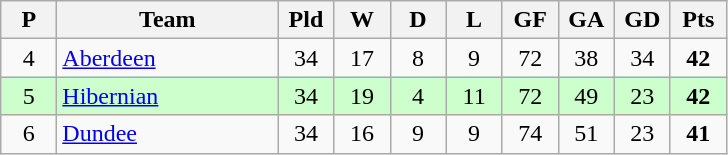<table class="wikitable" style="text-align: center;">
<tr>
<th width=30>P</th>
<th width=140>Team</th>
<th width=30>Pld</th>
<th width=30>W</th>
<th width=30>D</th>
<th width=30>L</th>
<th width=30>GF</th>
<th width=30>GA</th>
<th width=30>GD</th>
<th width=30>Pts</th>
</tr>
<tr>
<td>4</td>
<td align=left><a href='#'>Aberdeen</a></td>
<td>34</td>
<td>17</td>
<td>8</td>
<td>9</td>
<td>72</td>
<td>38</td>
<td>34</td>
<td><strong>42</strong></td>
</tr>
<tr style="background:#ccffcc;">
<td>5</td>
<td align=left><a href='#'>Hibernian</a></td>
<td>34</td>
<td>19</td>
<td>4</td>
<td>11</td>
<td>72</td>
<td>49</td>
<td>23</td>
<td><strong>42</strong></td>
</tr>
<tr>
<td>6</td>
<td align=left><a href='#'>Dundee</a></td>
<td>34</td>
<td>16</td>
<td>9</td>
<td>9</td>
<td>74</td>
<td>51</td>
<td>23</td>
<td><strong>41</strong></td>
</tr>
</table>
